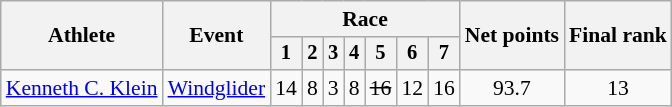<table class="wikitable" style="font-size:90%">
<tr>
<th rowspan="2">Athlete</th>
<th rowspan="2">Event</th>
<th colspan=7>Race</th>
<th rowspan=2>Net points</th>
<th rowspan=2>Final rank</th>
</tr>
<tr style="font-size:95%">
<th>1</th>
<th>2</th>
<th>3</th>
<th>4</th>
<th>5</th>
<th>6</th>
<th>7</th>
</tr>
<tr align=center>
<td align=left><a href='#'>Kenneth C. Klein</a></td>
<td align=left><a href='#'>Windglider</a></td>
<td>14</td>
<td>8</td>
<td>3</td>
<td>8</td>
<td><s>16</s></td>
<td>12</td>
<td>16</td>
<td>93.7</td>
<td>13</td>
</tr>
</table>
